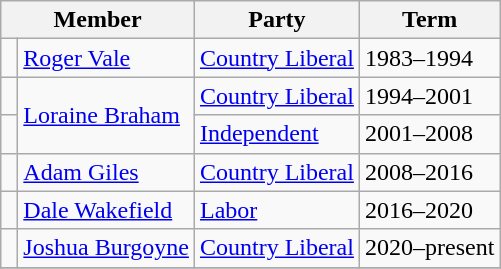<table class="wikitable">
<tr>
<th colspan="2">Member</th>
<th>Party</th>
<th>Term</th>
</tr>
<tr>
<td> </td>
<td><a href='#'>Roger Vale</a></td>
<td><a href='#'>Country Liberal</a></td>
<td>1983–1994</td>
</tr>
<tr>
<td> </td>
<td rowspan="2"><a href='#'>Loraine Braham</a></td>
<td><a href='#'>Country Liberal</a></td>
<td>1994–2001</td>
</tr>
<tr>
<td> </td>
<td><a href='#'>Independent</a></td>
<td>2001–2008</td>
</tr>
<tr>
<td> </td>
<td><a href='#'>Adam Giles</a></td>
<td><a href='#'>Country Liberal</a></td>
<td>2008–2016</td>
</tr>
<tr>
<td> </td>
<td><a href='#'>Dale Wakefield</a></td>
<td><a href='#'>Labor</a></td>
<td>2016–2020</td>
</tr>
<tr>
<td> </td>
<td><a href='#'>Joshua Burgoyne</a></td>
<td><a href='#'>Country Liberal</a></td>
<td>2020–present</td>
</tr>
<tr>
</tr>
</table>
